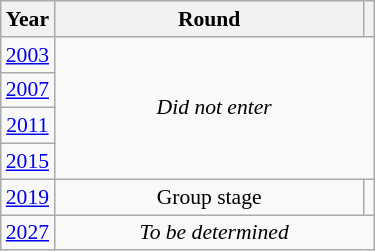<table class="wikitable" style="text-align: center; font-size:90%">
<tr>
<th>Year</th>
<th style="width:200px">Round</th>
<th></th>
</tr>
<tr>
<td><a href='#'>2003</a></td>
<td colspan="2" rowspan="4"><em>Did not enter</em></td>
</tr>
<tr>
<td><a href='#'>2007</a></td>
</tr>
<tr>
<td><a href='#'>2011</a></td>
</tr>
<tr>
<td><a href='#'>2015</a></td>
</tr>
<tr>
<td><a href='#'>2019</a></td>
<td>Group stage</td>
<td></td>
</tr>
<tr>
<td><a href='#'>2027</a></td>
<td colspan="2"><em>To be determined</em></td>
</tr>
</table>
